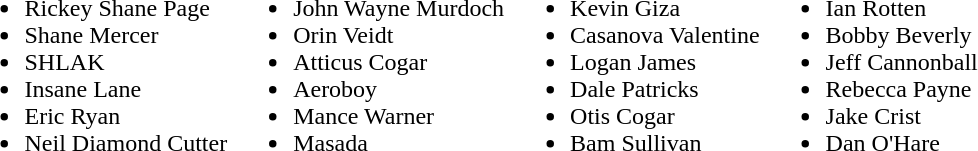<table>
<tr>
<td valign=top><br><ul><li>Rickey Shane Page</li><li>Shane Mercer</li><li>SHLAK</li><li>Insane Lane</li><li>Eric Ryan</li><li>Neil Diamond Cutter</li></ul></td>
<td valign=top><br><ul><li>John Wayne Murdoch</li><li>Orin Veidt</li><li>Atticus Cogar</li><li>Aeroboy</li><li>Mance Warner</li><li>Masada</li></ul></td>
<td valign=top><br><ul><li>Kevin Giza</li><li>Casanova Valentine</li><li>Logan James</li><li>Dale Patricks</li><li>Otis Cogar</li><li>Bam Sullivan</li></ul></td>
<td valign=top><br><ul><li>Ian Rotten</li><li>Bobby Beverly</li><li>Jeff Cannonball</li><li>Rebecca Payne</li><li>Jake Crist</li><li>Dan O'Hare</li></ul></td>
</tr>
</table>
